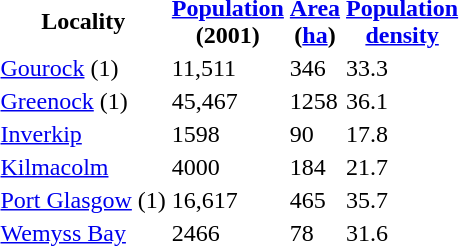<table>
<tr>
<th>Locality</th>
<th><a href='#'>Population</a><br>(2001)</th>
<th><a href='#'>Area</a><br>(<a href='#'>ha</a>)</th>
<th><a href='#'>Population<br>density</a></th>
</tr>
<tr>
<td><a href='#'>Gourock</a> (1)</td>
<td>11,511</td>
<td>346</td>
<td>33.3</td>
</tr>
<tr>
<td><a href='#'>Greenock</a> (1)</td>
<td>45,467</td>
<td>1258</td>
<td>36.1</td>
</tr>
<tr>
<td><a href='#'>Inverkip</a></td>
<td>1598</td>
<td>90</td>
<td>17.8</td>
</tr>
<tr>
<td><a href='#'>Kilmacolm</a></td>
<td>4000</td>
<td>184</td>
<td>21.7</td>
</tr>
<tr>
<td><a href='#'>Port Glasgow</a> (1)</td>
<td>16,617</td>
<td>465</td>
<td>35.7</td>
</tr>
<tr>
<td><a href='#'>Wemyss Bay</a></td>
<td>2466</td>
<td>78</td>
<td>31.6</td>
</tr>
<tr>
</tr>
</table>
